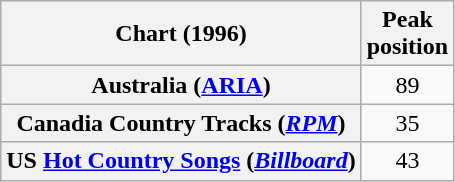<table class="wikitable sortable plainrowheaders">
<tr>
<th scope="col">Chart (1996)</th>
<th scope="col">Peak<br>position</th>
</tr>
<tr>
<th scope="row">Australia (<a href='#'>ARIA</a>)</th>
<td style="text-align:center;">89</td>
</tr>
<tr>
<th scope="row">Canadia Country Tracks (<em><a href='#'>RPM</a></em>)</th>
<td style="text-align:center;">35</td>
</tr>
<tr>
<th scope="row">US <a href='#'>Hot Country Songs</a> (<em><a href='#'>Billboard</a></em>)</th>
<td style="text-align:center;">43</td>
</tr>
</table>
